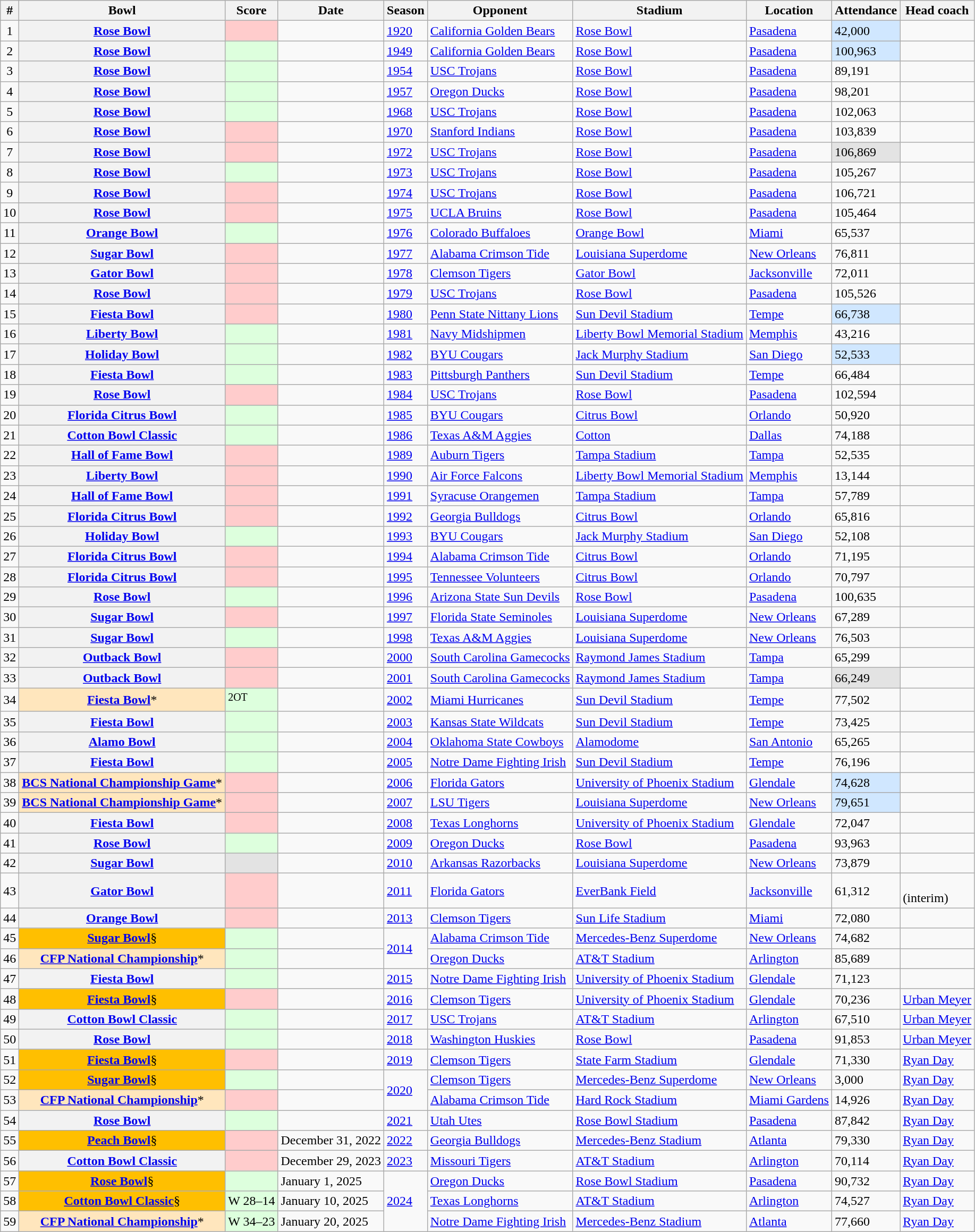<table class="wikitable sortable">
<tr>
<th scope="col">#</th>
<th scope="col">Bowl</th>
<th scope="col">Score</th>
<th scope="col">Date</th>
<th scope="col">Season</th>
<th scope="col">Opponent</th>
<th scope="col">Stadium</th>
<th scope="col">Location</th>
<th scope="col">Attendance</th>
<th scope="col">Head coach</th>
</tr>
<tr>
<td align="center">1</td>
<th scope="row"><a href='#'>Rose Bowl</a></th>
<td style="background:#fcc;"></td>
<td></td>
<td><a href='#'>1920</a></td>
<td><a href='#'>California Golden Bears</a></td>
<td><a href='#'>Rose Bowl</a></td>
<td><a href='#'>Pasadena</a></td>
<td style="background:#d0e7ff;">42,000</td>
<td></td>
</tr>
<tr>
<td align="center">2</td>
<th scope="row"><a href='#'>Rose Bowl</a></th>
<td style="background:#dfd;"></td>
<td></td>
<td><a href='#'>1949</a></td>
<td><a href='#'>California Golden Bears</a></td>
<td><a href='#'>Rose Bowl</a></td>
<td><a href='#'>Pasadena</a></td>
<td style="background:#d0e7ff;">100,963</td>
<td></td>
</tr>
<tr>
<td align="center">3</td>
<th scope="row"><a href='#'>Rose Bowl</a></th>
<td style="background:#dfd;"></td>
<td></td>
<td><a href='#'>1954</a></td>
<td><a href='#'>USC Trojans</a></td>
<td><a href='#'>Rose Bowl</a></td>
<td><a href='#'>Pasadena</a></td>
<td>89,191</td>
<td></td>
</tr>
<tr>
<td align="center">4</td>
<th scope="row"><a href='#'>Rose Bowl</a></th>
<td style="background:#dfd;"></td>
<td></td>
<td><a href='#'>1957</a></td>
<td><a href='#'>Oregon Ducks</a></td>
<td><a href='#'>Rose Bowl</a></td>
<td><a href='#'>Pasadena</a></td>
<td>98,201</td>
<td></td>
</tr>
<tr>
<td align="center">5</td>
<th scope="row"><a href='#'>Rose Bowl</a></th>
<td style="background:#dfd;"></td>
<td></td>
<td><a href='#'>1968</a></td>
<td><a href='#'>USC Trojans</a></td>
<td><a href='#'>Rose Bowl</a></td>
<td><a href='#'>Pasadena</a></td>
<td>102,063</td>
<td></td>
</tr>
<tr>
<td align="center">6</td>
<th scope="row"><a href='#'>Rose Bowl</a></th>
<td style="background:#fcc;"></td>
<td></td>
<td><a href='#'>1970</a></td>
<td><a href='#'>Stanford Indians</a></td>
<td><a href='#'>Rose Bowl</a></td>
<td><a href='#'>Pasadena</a></td>
<td>103,839</td>
<td></td>
</tr>
<tr>
<td align="center">7</td>
<th scope="row"><a href='#'>Rose Bowl</a></th>
<td style="background:#fcc;"></td>
<td></td>
<td><a href='#'>1972</a></td>
<td><a href='#'>USC Trojans</a></td>
<td><a href='#'>Rose Bowl</a></td>
<td><a href='#'>Pasadena</a></td>
<td style="background:#e3e3e3;">106,869</td>
<td></td>
</tr>
<tr>
<td align="center">8</td>
<th scope="row"><a href='#'>Rose Bowl</a></th>
<td style="background:#dfd;"></td>
<td></td>
<td><a href='#'>1973</a></td>
<td><a href='#'>USC Trojans</a></td>
<td><a href='#'>Rose Bowl</a></td>
<td><a href='#'>Pasadena</a></td>
<td>105,267</td>
<td></td>
</tr>
<tr>
<td align="center">9</td>
<th scope="row"><a href='#'>Rose Bowl</a></th>
<td style="background:#fcc;"></td>
<td></td>
<td><a href='#'>1974</a></td>
<td><a href='#'>USC Trojans</a></td>
<td><a href='#'>Rose Bowl</a></td>
<td><a href='#'>Pasadena</a></td>
<td>106,721</td>
<td></td>
</tr>
<tr>
<td align="center">10</td>
<th scope="row"><a href='#'>Rose Bowl</a></th>
<td style="background:#fcc;"></td>
<td></td>
<td><a href='#'>1975</a></td>
<td><a href='#'>UCLA Bruins</a></td>
<td><a href='#'>Rose Bowl</a></td>
<td><a href='#'>Pasadena</a></td>
<td>105,464</td>
<td></td>
</tr>
<tr>
<td align="center">11</td>
<th scope="row"><a href='#'>Orange Bowl</a></th>
<td style="background:#dfd;"></td>
<td></td>
<td><a href='#'>1976</a></td>
<td><a href='#'>Colorado Buffaloes</a></td>
<td><a href='#'>Orange Bowl</a></td>
<td><a href='#'>Miami</a></td>
<td>65,537</td>
<td></td>
</tr>
<tr>
<td align="center">12</td>
<th scope="row"><a href='#'>Sugar Bowl</a></th>
<td style="background:#fcc;"></td>
<td></td>
<td><a href='#'>1977</a></td>
<td><a href='#'>Alabama Crimson Tide</a></td>
<td><a href='#'>Louisiana Superdome</a></td>
<td><a href='#'>New Orleans</a></td>
<td>76,811</td>
<td></td>
</tr>
<tr>
<td align="center">13</td>
<th scope="row"><a href='#'>Gator Bowl</a></th>
<td style="background:#fcc;"></td>
<td></td>
<td><a href='#'>1978</a></td>
<td><a href='#'>Clemson Tigers</a></td>
<td><a href='#'>Gator Bowl</a></td>
<td><a href='#'>Jacksonville</a></td>
<td>72,011</td>
<td></td>
</tr>
<tr>
<td align="center">14</td>
<th scope="row"><a href='#'>Rose Bowl</a></th>
<td style="background:#fcc;"></td>
<td></td>
<td><a href='#'>1979</a></td>
<td><a href='#'>USC Trojans</a></td>
<td><a href='#'>Rose Bowl</a></td>
<td><a href='#'>Pasadena</a></td>
<td>105,526</td>
<td></td>
</tr>
<tr>
<td align="center">15</td>
<th scope="row"><a href='#'>Fiesta Bowl</a></th>
<td style="background:#fcc;"></td>
<td></td>
<td><a href='#'>1980</a></td>
<td><a href='#'>Penn State Nittany Lions</a></td>
<td><a href='#'>Sun Devil Stadium</a></td>
<td><a href='#'>Tempe</a></td>
<td style="background:#d0e7ff;">66,738</td>
<td></td>
</tr>
<tr>
<td align="center">16</td>
<th scope="row"><a href='#'>Liberty Bowl</a></th>
<td style="background:#dfd;"></td>
<td></td>
<td><a href='#'>1981</a></td>
<td><a href='#'>Navy Midshipmen</a></td>
<td><a href='#'>Liberty Bowl Memorial Stadium</a></td>
<td><a href='#'>Memphis</a></td>
<td>43,216</td>
<td></td>
</tr>
<tr>
<td align="center">17</td>
<th scope="row"><a href='#'>Holiday Bowl</a></th>
<td style="background:#dfd;"></td>
<td></td>
<td><a href='#'>1982</a></td>
<td><a href='#'>BYU Cougars</a></td>
<td><a href='#'>Jack Murphy Stadium</a></td>
<td><a href='#'>San Diego</a></td>
<td style="background:#d0e7ff;">52,533</td>
<td></td>
</tr>
<tr>
<td align="center">18</td>
<th scope="row"><a href='#'>Fiesta Bowl</a></th>
<td style="background:#dfd;"></td>
<td></td>
<td><a href='#'>1983</a></td>
<td><a href='#'>Pittsburgh Panthers</a></td>
<td><a href='#'>Sun Devil Stadium</a></td>
<td><a href='#'>Tempe</a></td>
<td>66,484</td>
<td></td>
</tr>
<tr>
<td align="center">19</td>
<th scope="row"><a href='#'>Rose Bowl</a></th>
<td style="background:#fcc;"></td>
<td></td>
<td><a href='#'>1984</a></td>
<td><a href='#'>USC Trojans</a></td>
<td><a href='#'>Rose Bowl</a></td>
<td><a href='#'>Pasadena</a></td>
<td>102,594</td>
<td></td>
</tr>
<tr>
<td align="center">20</td>
<th scope="row"><a href='#'>Florida Citrus Bowl</a></th>
<td style="background:#dfd;"></td>
<td></td>
<td><a href='#'>1985</a></td>
<td><a href='#'>BYU Cougars</a></td>
<td><a href='#'>Citrus Bowl</a></td>
<td><a href='#'>Orlando</a></td>
<td>50,920</td>
<td></td>
</tr>
<tr>
<td align="center">21</td>
<th scope="row"><a href='#'>Cotton Bowl Classic</a></th>
<td style="background:#dfd;"></td>
<td></td>
<td><a href='#'>1986</a></td>
<td><a href='#'>Texas A&M Aggies</a></td>
<td><a href='#'>Cotton</a></td>
<td><a href='#'>Dallas</a></td>
<td>74,188</td>
<td></td>
</tr>
<tr>
<td align="center">22</td>
<th scope="row"><a href='#'>Hall of Fame Bowl</a></th>
<td style="background:#fcc;"></td>
<td></td>
<td><a href='#'>1989</a></td>
<td><a href='#'>Auburn Tigers</a></td>
<td><a href='#'>Tampa Stadium</a></td>
<td><a href='#'>Tampa</a></td>
<td>52,535</td>
<td></td>
</tr>
<tr>
<td align="center">23</td>
<th scope="row"><a href='#'>Liberty Bowl</a></th>
<td style="background:#fcc;"></td>
<td></td>
<td><a href='#'>1990</a></td>
<td><a href='#'>Air Force Falcons</a></td>
<td><a href='#'>Liberty Bowl Memorial Stadium</a></td>
<td><a href='#'>Memphis</a></td>
<td>13,144</td>
<td></td>
</tr>
<tr>
<td align="center">24</td>
<th scope="row"><a href='#'>Hall of Fame Bowl</a></th>
<td style="background:#fcc;"></td>
<td></td>
<td><a href='#'>1991</a></td>
<td><a href='#'>Syracuse Orangemen</a></td>
<td><a href='#'>Tampa Stadium</a></td>
<td><a href='#'>Tampa</a></td>
<td>57,789</td>
<td></td>
</tr>
<tr>
<td align="center">25</td>
<th scope="row"><a href='#'>Florida Citrus Bowl</a></th>
<td style="background:#fcc;"></td>
<td></td>
<td><a href='#'>1992</a></td>
<td><a href='#'>Georgia Bulldogs</a></td>
<td><a href='#'>Citrus Bowl</a></td>
<td><a href='#'>Orlando</a></td>
<td>65,816</td>
<td></td>
</tr>
<tr>
<td align="center">26</td>
<th scope="row"><a href='#'>Holiday Bowl</a></th>
<td style="background:#dfd;"></td>
<td></td>
<td><a href='#'>1993</a></td>
<td><a href='#'>BYU Cougars</a></td>
<td><a href='#'>Jack Murphy Stadium</a></td>
<td><a href='#'>San Diego</a></td>
<td>52,108</td>
<td></td>
</tr>
<tr>
<td align="center">27</td>
<th scope="row"><a href='#'>Florida Citrus Bowl</a></th>
<td style="background:#fcc;"></td>
<td></td>
<td><a href='#'>1994</a></td>
<td><a href='#'>Alabama Crimson Tide</a></td>
<td><a href='#'>Citrus Bowl</a></td>
<td><a href='#'>Orlando</a></td>
<td>71,195</td>
<td></td>
</tr>
<tr>
<td align="center">28</td>
<th scope="row"><a href='#'>Florida Citrus Bowl</a></th>
<td style="background:#fcc;"></td>
<td></td>
<td><a href='#'>1995</a></td>
<td><a href='#'>Tennessee Volunteers</a></td>
<td><a href='#'>Citrus Bowl</a></td>
<td><a href='#'>Orlando</a></td>
<td>70,797</td>
<td></td>
</tr>
<tr>
<td align="center">29</td>
<th scope="row"><a href='#'>Rose Bowl</a></th>
<td style="background:#dfd;"></td>
<td></td>
<td><a href='#'>1996</a></td>
<td><a href='#'>Arizona State Sun Devils</a></td>
<td><a href='#'>Rose Bowl</a></td>
<td><a href='#'>Pasadena</a></td>
<td>100,635</td>
<td></td>
</tr>
<tr>
<td align="center">30</td>
<th scope="row"><a href='#'>Sugar Bowl</a></th>
<td style="background:#fcc;"></td>
<td></td>
<td><a href='#'>1997</a></td>
<td><a href='#'>Florida State Seminoles</a></td>
<td><a href='#'>Louisiana Superdome</a></td>
<td><a href='#'>New Orleans</a></td>
<td>67,289</td>
<td></td>
</tr>
<tr>
<td align="center">31</td>
<th scope="row"><a href='#'>Sugar Bowl</a></th>
<td style="background:#dfd;"></td>
<td></td>
<td><a href='#'>1998</a></td>
<td><a href='#'>Texas A&M Aggies</a></td>
<td><a href='#'>Louisiana Superdome</a></td>
<td><a href='#'>New Orleans</a></td>
<td>76,503</td>
<td></td>
</tr>
<tr>
<td align="center">32</td>
<th scope="row"><a href='#'>Outback Bowl</a></th>
<td style="background:#fcc;"></td>
<td></td>
<td><a href='#'>2000</a></td>
<td><a href='#'>South Carolina Gamecocks</a></td>
<td><a href='#'>Raymond James Stadium</a></td>
<td><a href='#'>Tampa</a></td>
<td>65,299</td>
<td></td>
</tr>
<tr>
<td align="center">33</td>
<th scope="row"><a href='#'>Outback Bowl</a></th>
<td style="background:#fcc;"></td>
<td></td>
<td><a href='#'>2001</a></td>
<td><a href='#'>South Carolina Gamecocks</a></td>
<td><a href='#'>Raymond James Stadium</a></td>
<td><a href='#'>Tampa</a></td>
<td style="background:#e3e3e3;">66,249</td>
<td></td>
</tr>
<tr>
<td align="center">34</td>
<td scope="row" align="center" bgcolor=#ffe6bd><a href='#'><strong>Fiesta Bowl</strong></a>*</td>
<td style="background:#dfd;"><sup>2OT</sup></td>
<td></td>
<td><a href='#'>2002</a></td>
<td><a href='#'>Miami Hurricanes</a></td>
<td><a href='#'>Sun Devil Stadium</a></td>
<td><a href='#'>Tempe</a></td>
<td>77,502</td>
<td></td>
</tr>
<tr>
<td align="center">35</td>
<th scope="row"><a href='#'>Fiesta Bowl</a></th>
<td style="background:#dfd;"></td>
<td></td>
<td><a href='#'>2003</a></td>
<td><a href='#'>Kansas State Wildcats</a></td>
<td><a href='#'>Sun Devil Stadium</a></td>
<td><a href='#'>Tempe</a></td>
<td>73,425</td>
<td></td>
</tr>
<tr>
<td align="center">36</td>
<th scope="row"><a href='#'>Alamo Bowl</a></th>
<td style="background:#dfd;"></td>
<td></td>
<td><a href='#'>2004</a></td>
<td><a href='#'>Oklahoma State Cowboys</a></td>
<td><a href='#'>Alamodome</a></td>
<td><a href='#'>San Antonio</a></td>
<td>65,265</td>
<td></td>
</tr>
<tr>
<td align="center">37</td>
<th scope="row"><a href='#'>Fiesta Bowl</a></th>
<td style="background:#dfd;"></td>
<td></td>
<td><a href='#'>2005</a></td>
<td><a href='#'>Notre Dame Fighting Irish</a></td>
<td><a href='#'>Sun Devil Stadium</a></td>
<td><a href='#'>Tempe</a></td>
<td>76,196</td>
<td></td>
</tr>
<tr>
<td align="center">38</td>
<td scope="row" align="center" bgcolor=#ffe6bd><strong><a href='#'>BCS National Championship Game</a></strong>*</td>
<td style="background:#fcc;"></td>
<td></td>
<td><a href='#'>2006</a></td>
<td><a href='#'>Florida Gators</a></td>
<td><a href='#'>University of Phoenix Stadium</a></td>
<td><a href='#'>Glendale</a></td>
<td style="background:#d0e7ff;">74,628</td>
<td></td>
</tr>
<tr>
<td align="center">39</td>
<td scope="row" align="center" bgcolor=#ffe6bd><strong><a href='#'>BCS National Championship Game</a></strong>*</td>
<td style="background:#fcc;"></td>
<td></td>
<td><a href='#'>2007</a></td>
<td><a href='#'>LSU Tigers</a></td>
<td><a href='#'>Louisiana Superdome</a></td>
<td><a href='#'>New Orleans</a></td>
<td style="background:#d0e7ff;">79,651</td>
<td></td>
</tr>
<tr>
<td align="center">40</td>
<th scope="row"><a href='#'>Fiesta Bowl</a></th>
<td style="background:#fcc;"></td>
<td></td>
<td><a href='#'>2008</a></td>
<td><a href='#'>Texas Longhorns</a></td>
<td><a href='#'>University of Phoenix Stadium</a></td>
<td><a href='#'>Glendale</a></td>
<td>72,047</td>
<td></td>
</tr>
<tr>
<td align="center">41</td>
<th scope="row"><a href='#'>Rose Bowl</a></th>
<td style="background:#dfd;"></td>
<td></td>
<td><a href='#'>2009</a></td>
<td><a href='#'>Oregon Ducks</a></td>
<td><a href='#'>Rose Bowl</a></td>
<td><a href='#'>Pasadena</a></td>
<td>93,963</td>
<td></td>
</tr>
<tr>
<td align="center">42</td>
<th scope="row"><a href='#'>Sugar Bowl</a></th>
<td style="background:#e3e3e3;"></td>
<td></td>
<td><a href='#'>2010</a></td>
<td><a href='#'>Arkansas Razorbacks</a></td>
<td><a href='#'>Louisiana Superdome</a></td>
<td><a href='#'>New Orleans</a></td>
<td>73,879</td>
<td></td>
</tr>
<tr>
<td align="center">43</td>
<th scope="row"><a href='#'>Gator Bowl</a></th>
<td style="background:#fcc;"></td>
<td></td>
<td><a href='#'>2011</a></td>
<td><a href='#'>Florida Gators</a></td>
<td><a href='#'>EverBank Field</a></td>
<td><a href='#'>Jacksonville</a></td>
<td>61,312</td>
<td><br>(interim)</td>
</tr>
<tr>
<td align="center">44</td>
<th scope="row"><a href='#'>Orange Bowl</a></th>
<td style="background:#fcc;"></td>
<td></td>
<td><a href='#'>2013</a></td>
<td><a href='#'>Clemson Tigers</a></td>
<td><a href='#'>Sun Life Stadium</a></td>
<td><a href='#'>Miami</a></td>
<td>72,080</td>
<td></td>
</tr>
<tr>
<td align="center">45</td>
<td scope="row" align="center" bgcolor=#FFBF00><strong><a href='#'>Sugar Bowl</a></strong>§</td>
<td style="background:#dfd;"></td>
<td></td>
<td rowspan=2><a href='#'>2014</a></td>
<td><a href='#'>Alabama Crimson Tide</a></td>
<td><a href='#'>Mercedes-Benz Superdome</a></td>
<td><a href='#'>New Orleans</a></td>
<td>74,682</td>
<td></td>
</tr>
<tr>
<td align="center">46</td>
<td scope="row" align="center" bgcolor=#ffe6bd><strong><a href='#'>CFP National Championship</a></strong>*</td>
<td style="background:#dfd;"></td>
<td></td>
<td><a href='#'>Oregon Ducks</a></td>
<td><a href='#'>AT&T Stadium</a></td>
<td><a href='#'>Arlington</a></td>
<td>85,689</td>
<td></td>
</tr>
<tr>
<td align="center">47</td>
<th scope="row"><a href='#'>Fiesta Bowl</a></th>
<td style="background:#dfd;"></td>
<td></td>
<td><a href='#'>2015</a></td>
<td><a href='#'>Notre Dame Fighting Irish</a></td>
<td><a href='#'>University of Phoenix Stadium</a></td>
<td><a href='#'>Glendale</a></td>
<td>71,123</td>
<td></td>
</tr>
<tr>
<td align="center">48</td>
<td scope="row" align="center" bgcolor=#FFBF00><a href='#'><strong>Fiesta Bowl</strong></a>§</td>
<td style="background:#fcc;"></td>
<td></td>
<td><a href='#'>2016</a></td>
<td><a href='#'>Clemson Tigers</a></td>
<td><a href='#'>University of Phoenix Stadium</a></td>
<td><a href='#'>Glendale</a></td>
<td>70,236</td>
<td><a href='#'>Urban Meyer</a></td>
</tr>
<tr>
<td align="center">49</td>
<th><a href='#'><strong>Cotton Bowl Classic</strong></a></th>
<td style="background:#dfd;"></td>
<td></td>
<td><a href='#'>2017</a></td>
<td><a href='#'>USC Trojans</a></td>
<td><a href='#'>AT&T Stadium</a></td>
<td><a href='#'>Arlington</a></td>
<td>67,510</td>
<td><a href='#'>Urban Meyer</a></td>
</tr>
<tr>
<td align="center">50</td>
<th><a href='#'><strong>Rose Bowl</strong></a></th>
<td style="background:#dfd;"></td>
<td></td>
<td><a href='#'>2018</a></td>
<td><a href='#'>Washington Huskies</a></td>
<td><a href='#'>Rose Bowl</a></td>
<td><a href='#'>Pasadena</a></td>
<td>91,853</td>
<td><a href='#'>Urban Meyer</a></td>
</tr>
<tr>
<td align="center">51</td>
<td scope="row" align="center" bgcolor=#FFBF00><a href='#'><strong>Fiesta Bowl</strong></a>§</td>
<td style="background:#fcc;"></td>
<td></td>
<td><a href='#'>2019</a></td>
<td><a href='#'>Clemson Tigers</a></td>
<td><a href='#'>State Farm Stadium</a></td>
<td><a href='#'>Glendale</a></td>
<td>71,330</td>
<td><a href='#'>Ryan Day</a></td>
</tr>
<tr>
<td align="center">52</td>
<td scope="row" align="center" bgcolor=#FFBF00><strong><a href='#'>Sugar Bowl</a></strong>§</td>
<td style="background:#dfd;"></td>
<td></td>
<td rowspan=2><a href='#'>2020</a></td>
<td><a href='#'>Clemson Tigers</a></td>
<td><a href='#'>Mercedes-Benz Superdome</a></td>
<td><a href='#'>New Orleans</a></td>
<td>3,000</td>
<td><a href='#'>Ryan Day</a></td>
</tr>
<tr>
<td align="center">53</td>
<td scope="row" align="center" bgcolor=#ffe6bd><strong><a href='#'>CFP National Championship</a></strong>*</td>
<td style="background:#fcc;"></td>
<td></td>
<td><a href='#'>Alabama Crimson Tide</a></td>
<td><a href='#'>Hard Rock Stadium</a></td>
<td><a href='#'>Miami Gardens</a></td>
<td>14,926</td>
<td><a href='#'>Ryan Day</a></td>
</tr>
<tr>
<td align="center">54</td>
<th scope="row"><a href='#'>Rose Bowl</a></th>
<td style="background:#dfd;"><br></td>
<td></td>
<td><a href='#'>2021</a></td>
<td><a href='#'>Utah Utes</a></td>
<td><a href='#'>Rose Bowl Stadium</a></td>
<td><a href='#'>Pasadena</a></td>
<td>87,842</td>
<td><a href='#'>Ryan Day</a></td>
</tr>
<tr>
<td align="center">55</td>
<td scope="row" align="center" bgcolor=#FFBF00><strong><a href='#'>Peach Bowl</a></strong>§</td>
<td style="background:#fcc;"><br></td>
<td>December 31, 2022</td>
<td><a href='#'>2022</a></td>
<td><a href='#'>Georgia Bulldogs</a></td>
<td><a href='#'>Mercedes-Benz Stadium</a></td>
<td><a href='#'>Atlanta</a></td>
<td>79,330</td>
<td><a href='#'>Ryan Day</a></td>
</tr>
<tr>
<td align="center">56</td>
<th scope="row"><a href='#'>Cotton Bowl Classic</a></th>
<td style="background:#fcc;"><br></td>
<td>December 29, 2023</td>
<td><a href='#'>2023</a></td>
<td><a href='#'>Missouri Tigers</a></td>
<td><a href='#'>AT&T Stadium</a></td>
<td><a href='#'>Arlington</a></td>
<td>70,114</td>
<td><a href='#'>Ryan Day</a></td>
</tr>
<tr>
<td align="center">57</td>
<td scope="row" align="center" bgcolor="#FFBF00"><strong><a href='#'>Rose Bowl</a></strong>§</td>
<td style="background:#dfd;"></td>
<td>January 1, 2025</td>
<td rowspan=3><a href='#'>2024</a></td>
<td><a href='#'>Oregon Ducks</a></td>
<td><a href='#'>Rose Bowl Stadium</a></td>
<td><a href='#'>Pasadena</a></td>
<td>90,732</td>
<td><a href='#'>Ryan Day</a></td>
</tr>
<tr>
<td align="center">58</td>
<td scope="row" align="center" bgcolor="#FFBF00"><strong><a href='#'>Cotton Bowl Classic</a></strong>§</td>
<td style="background:#dfd;">W 28–14</td>
<td>January 10, 2025</td>
<td><a href='#'>Texas Longhorns</a></td>
<td><a href='#'>AT&T Stadium</a></td>
<td><a href='#'>Arlington</a></td>
<td>74,527</td>
<td><a href='#'>Ryan Day</a></td>
</tr>
<tr>
<td align="center">59</td>
<td scope="row" align="center" bgcolor="#ffe6bd"><strong><a href='#'>CFP National Championship</a></strong>*</td>
<td style="background:#dfd;">W 34–23</td>
<td>January 20, 2025</td>
<td><a href='#'>Notre Dame Fighting Irish</a></td>
<td><a href='#'>Mercedes-Benz Stadium</a></td>
<td><a href='#'>Atlanta</a></td>
<td>77,660</td>
<td><a href='#'>Ryan Day</a></td>
</tr>
</table>
